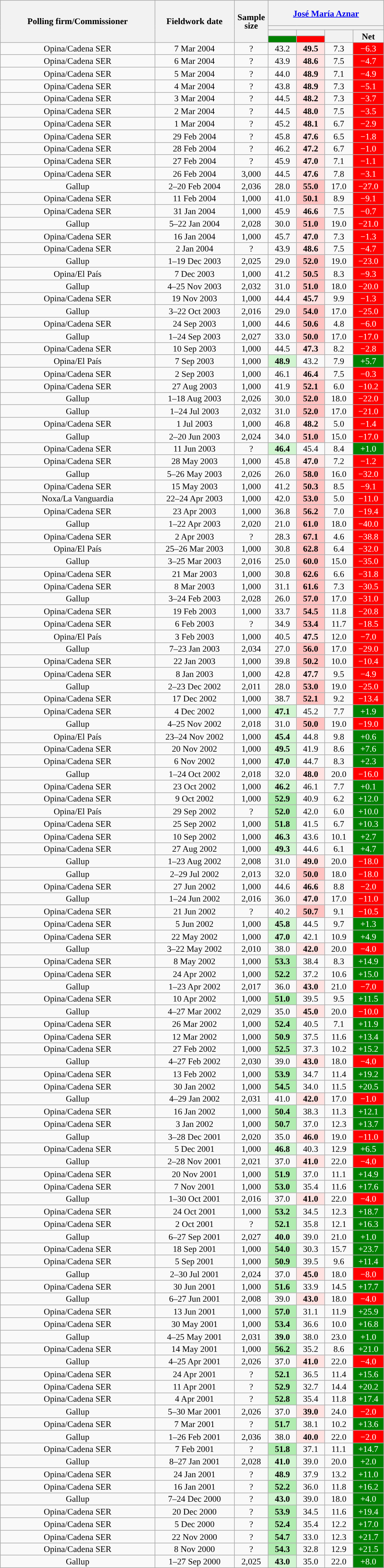<table class="wikitable collapsible collapsed" style="text-align:center; font-size:90%; line-height:14px;">
<tr style="height:42px;">
<th style="width:250px;" rowspan="4">Polling firm/Commissioner</th>
<th style="width:125px;" rowspan="4">Fieldwork date</th>
<th style="width:50px;" rowspan="4">Sample size</th>
<th style="width:185px;" colspan="4"><a href='#'>José María Aznar</a><br></th>
</tr>
<tr>
<th colspan="4" style="background:"></th>
</tr>
<tr>
<th style="width:30px;"></th>
<th style="width:30px;"></th>
<th style="width:30px;" rowspan="2"></th>
<th style="width:30px;" rowspan="2">Net</th>
</tr>
<tr>
<th style="color:inherit;background:#008000;"></th>
<th style="color:inherit;background:#FF0000;"></th>
</tr>
<tr>
<td>Opina/Cadena SER</td>
<td>7 Mar 2004</td>
<td>?</td>
<td>43.2</td>
<td style="background:#FFE2E1;"><strong>49.5</strong></td>
<td>7.3</td>
<td style="background:#FF0000; color:white;">−6.3</td>
</tr>
<tr>
<td>Opina/Cadena SER</td>
<td>6 Mar 2004</td>
<td>?</td>
<td>43.9</td>
<td style="background:#FFE2E1;"><strong>48.6</strong></td>
<td>7.5</td>
<td style="background:#FF0000; color:white;">−4.7</td>
</tr>
<tr>
<td>Opina/Cadena SER</td>
<td>5 Mar 2004</td>
<td>?</td>
<td>44.0</td>
<td style="background:#FFE2E1;"><strong>48.9</strong></td>
<td>7.1</td>
<td style="background:#FF0000; color:white;">−4.9</td>
</tr>
<tr>
<td>Opina/Cadena SER</td>
<td>4 Mar 2004</td>
<td>?</td>
<td>43.8</td>
<td style="background:#FFE2E1;"><strong>48.9</strong></td>
<td>7.3</td>
<td style="background:#FF0000; color:white;">−5.1</td>
</tr>
<tr>
<td>Opina/Cadena SER</td>
<td>3 Mar 2004</td>
<td>?</td>
<td>44.5</td>
<td style="background:#FFE2E1;"><strong>48.2</strong></td>
<td>7.3</td>
<td style="background:#FF0000; color:white;">−3.7</td>
</tr>
<tr>
<td>Opina/Cadena SER</td>
<td>2 Mar 2004</td>
<td>?</td>
<td>44.5</td>
<td style="background:#FFE2E1;"><strong>48.0</strong></td>
<td>7.5</td>
<td style="background:#FF0000; color:white;">−3.5</td>
</tr>
<tr>
<td>Opina/Cadena SER</td>
<td>1 Mar 2004</td>
<td>?</td>
<td>45.2</td>
<td style="background:#FFE2E1;"><strong>48.1</strong></td>
<td>6.7</td>
<td style="background:#FF0000; color:white;">−2.9</td>
</tr>
<tr>
<td>Opina/Cadena SER</td>
<td>29 Feb 2004</td>
<td>?</td>
<td>45.8</td>
<td style="background:#FFE2E1;"><strong>47.6</strong></td>
<td>6.5</td>
<td style="background:#FF0000; color:white;">−1.8</td>
</tr>
<tr>
<td>Opina/Cadena SER</td>
<td>28 Feb 2004</td>
<td>?</td>
<td>46.2</td>
<td style="background:#FFE2E1;"><strong>47.2</strong></td>
<td>6.7</td>
<td style="background:#FF0000; color:white;">−1.0</td>
</tr>
<tr>
<td>Opina/Cadena SER</td>
<td>27 Feb 2004</td>
<td>?</td>
<td>45.9</td>
<td style="background:#FFE2E1;"><strong>47.0</strong></td>
<td>7.1</td>
<td style="background:#FF0000; color:white;">−1.1</td>
</tr>
<tr>
<td>Opina/Cadena SER</td>
<td>26 Feb 2004</td>
<td>3,000</td>
<td>44.5</td>
<td style="background:#FFE2E1;"><strong>47.6</strong></td>
<td>7.8</td>
<td style="background:#FF0000; color:white;">−3.1</td>
</tr>
<tr>
<td>Gallup</td>
<td>2–20 Feb 2004</td>
<td>2,036</td>
<td>28.0</td>
<td style="background:#FFC2C1;"><strong>55.0</strong></td>
<td>17.0</td>
<td style="background:#FF0000; color:white;">−27.0</td>
</tr>
<tr>
<td>Opina/Cadena SER</td>
<td>11 Feb 2004</td>
<td>1,000</td>
<td>41.0</td>
<td style="background:#FFC2C1;"><strong>50.1</strong></td>
<td>8.9</td>
<td style="background:#FF0000; color:white;">−9.1</td>
</tr>
<tr>
<td>Opina/Cadena SER</td>
<td>31 Jan 2004</td>
<td>1,000</td>
<td>45.9</td>
<td style="background:#FFE2E1;"><strong>46.6</strong></td>
<td>7.5</td>
<td style="background:#FF0000; color:white;">−0.7</td>
</tr>
<tr>
<td>Gallup</td>
<td>5–22 Jan 2004</td>
<td>2,028</td>
<td>30.0</td>
<td style="background:#FFC2C1;"><strong>51.0</strong></td>
<td>19.0</td>
<td style="background:#FF0000; color:white;">−21.0</td>
</tr>
<tr>
<td>Opina/Cadena SER</td>
<td>16 Jan 2004</td>
<td>1,000</td>
<td>45.7</td>
<td style="background:#FFE2E1;"><strong>47.0</strong></td>
<td>7.3</td>
<td style="background:#FF0000; color:white;">−1.3</td>
</tr>
<tr>
<td>Opina/Cadena SER</td>
<td>2 Jan 2004</td>
<td>?</td>
<td>43.9</td>
<td style="background:#FFE2E1;"><strong>48.6</strong></td>
<td>7.5</td>
<td style="background:#FF0000; color:white;">−4.7</td>
</tr>
<tr>
<td>Gallup</td>
<td>1–19 Dec 2003</td>
<td>2,025</td>
<td>29.0</td>
<td style="background:#FFC2C1;"><strong>52.0</strong></td>
<td>19.0</td>
<td style="background:#FF0000; color:white;">−23.0</td>
</tr>
<tr>
<td>Opina/El País</td>
<td>7 Dec 2003</td>
<td>1,000</td>
<td>41.2</td>
<td style="background:#FFC2C1;"><strong>50.5</strong></td>
<td>8.3</td>
<td style="background:#FF0000; color:white;">−9.3</td>
</tr>
<tr>
<td>Gallup</td>
<td>4–25 Nov 2003</td>
<td>2,032</td>
<td>31.0</td>
<td style="background:#FFC2C1;"><strong>51.0</strong></td>
<td>18.0</td>
<td style="background:#FF0000; color:white;">−20.0</td>
</tr>
<tr>
<td>Opina/Cadena SER</td>
<td>19 Nov 2003</td>
<td>1,000</td>
<td>44.4</td>
<td style="background:#FFE2E1;"><strong>45.7</strong></td>
<td>9.9</td>
<td style="background:#FF0000; color:white;">−1.3</td>
</tr>
<tr>
<td>Gallup</td>
<td>3–22 Oct 2003</td>
<td>2,016</td>
<td>29.0</td>
<td style="background:#FFC2C1;"><strong>54.0</strong></td>
<td>17.0</td>
<td style="background:#FF0000; color:white;">−25.0</td>
</tr>
<tr>
<td>Opina/Cadena SER</td>
<td>24 Sep 2003</td>
<td>1,000</td>
<td>44.6</td>
<td style="background:#FFC2C1;"><strong>50.6</strong></td>
<td>4.8</td>
<td style="background:#FF0000; color:white;">−6.0</td>
</tr>
<tr>
<td>Gallup</td>
<td>1–24 Sep 2003</td>
<td>2,027</td>
<td>33.0</td>
<td style="background:#FFC2C1;"><strong>50.0</strong></td>
<td>17.0</td>
<td style="background:#FF0000; color:white;">−17.0</td>
</tr>
<tr>
<td>Opina/Cadena SER</td>
<td>10 Sep 2003</td>
<td>1,000</td>
<td>44.5</td>
<td style="background:#FFE2E1;"><strong>47.3</strong></td>
<td>8.2</td>
<td style="background:#FF0000; color:white;">−2.8</td>
</tr>
<tr>
<td>Opina/El País</td>
<td>7 Sep 2003</td>
<td>1,000</td>
<td style="background:#D1F5D1;"><strong>48.9</strong></td>
<td>43.2</td>
<td>7.9</td>
<td style="background:#008000; color:white;">+5.7</td>
</tr>
<tr>
<td>Opina/Cadena SER</td>
<td>2 Sep 2003</td>
<td>1,000</td>
<td>46.1</td>
<td style="background:#FFE2E1;"><strong>46.4</strong></td>
<td>7.5</td>
<td style="background:#FF0000; color:white;">−0.3</td>
</tr>
<tr>
<td>Opina/Cadena SER</td>
<td>27 Aug 2003</td>
<td>1,000</td>
<td>41.9</td>
<td style="background:#FFC2C1;"><strong>52.1</strong></td>
<td>6.0</td>
<td style="background:#FF0000; color:white;">−10.2</td>
</tr>
<tr>
<td>Gallup</td>
<td>1–18 Aug 2003</td>
<td>2,026</td>
<td>30.0</td>
<td style="background:#FFC2C1;"><strong>52.0</strong></td>
<td>18.0</td>
<td style="background:#FF0000; color:white;">−22.0</td>
</tr>
<tr>
<td>Gallup</td>
<td>1–24 Jul 2003</td>
<td>2,032</td>
<td>31.0</td>
<td style="background:#FFC2C1;"><strong>52.0</strong></td>
<td>17.0</td>
<td style="background:#FF0000; color:white;">−21.0</td>
</tr>
<tr>
<td>Opina/Cadena SER</td>
<td>1 Jul 2003</td>
<td>1,000</td>
<td>46.8</td>
<td style="background:#FFE2E1;"><strong>48.2</strong></td>
<td>5.0</td>
<td style="background:#FF0000; color:white;">−1.4</td>
</tr>
<tr>
<td>Gallup</td>
<td>2–20 Jun 2003</td>
<td>2,024</td>
<td>34.0</td>
<td style="background:#FFC2C1;"><strong>51.0</strong></td>
<td>15.0</td>
<td style="background:#FF0000; color:white;">−17.0</td>
</tr>
<tr>
<td>Opina/Cadena SER</td>
<td>11 Jun 2003</td>
<td>?</td>
<td style="background:#D1F5D1;"><strong>46.4</strong></td>
<td>45.4</td>
<td>8.4</td>
<td style="background:#008000; color:white;">+1.0</td>
</tr>
<tr>
<td>Opina/Cadena SER</td>
<td>28 May 2003</td>
<td>1,000</td>
<td>45.8</td>
<td style="background:#FFE2E1;"><strong>47.0</strong></td>
<td>7.2</td>
<td style="background:#FF0000; color:white;">−1.2</td>
</tr>
<tr>
<td>Gallup</td>
<td>5–26 May 2003</td>
<td>2,026</td>
<td>26.0</td>
<td style="background:#FFC2C1;"><strong>58.0</strong></td>
<td>16.0</td>
<td style="background:#FF0000; color:white;">−32.0</td>
</tr>
<tr>
<td>Opina/Cadena SER</td>
<td>15 May 2003</td>
<td>1,000</td>
<td>41.2</td>
<td style="background:#FFC2C1;"><strong>50.3</strong></td>
<td>8.5</td>
<td style="background:#FF0000; color:white;">−9.1</td>
</tr>
<tr>
<td>Noxa/La Vanguardia</td>
<td>22–24 Apr 2003</td>
<td>1,000</td>
<td>42.0</td>
<td style="background:#FFC2C1;"><strong>53.0</strong></td>
<td>5.0</td>
<td style="background:#FF0000; color:white;">−11.0</td>
</tr>
<tr>
<td>Opina/Cadena SER</td>
<td>23 Apr 2003</td>
<td>1,000</td>
<td>36.8</td>
<td style="background:#FFC2C1;"><strong>56.2</strong></td>
<td>7.0</td>
<td style="background:#FF0000; color:white;">−19.4</td>
</tr>
<tr>
<td>Gallup</td>
<td>1–22 Apr 2003</td>
<td>2,020</td>
<td>21.0</td>
<td style="background:#FFC2C1;"><strong>61.0</strong></td>
<td>18.0</td>
<td style="background:#FF0000; color:white;">−40.0</td>
</tr>
<tr>
<td>Opina/Cadena SER</td>
<td>2 Apr 2003</td>
<td>?</td>
<td>28.3</td>
<td style="background:#FFC2C1;"><strong>67.1</strong></td>
<td>4.6</td>
<td style="background:#FF0000; color:white;">−38.8</td>
</tr>
<tr>
<td>Opina/El País</td>
<td>25–26 Mar 2003</td>
<td>1,000</td>
<td>30.8</td>
<td style="background:#FFC2C1;"><strong>62.8</strong></td>
<td>6.4</td>
<td style="background:#FF0000; color:white;">−32.0</td>
</tr>
<tr>
<td>Gallup</td>
<td>3–25 Mar 2003</td>
<td>2,016</td>
<td>25.0</td>
<td style="background:#FFC2C1;"><strong>60.0</strong></td>
<td>15.0</td>
<td style="background:#FF0000; color:white;">−35.0</td>
</tr>
<tr>
<td>Opina/Cadena SER</td>
<td>21 Mar 2003</td>
<td>1,000</td>
<td>30.8</td>
<td style="background:#FFC2C1;"><strong>62.6</strong></td>
<td>6.6</td>
<td style="background:#FF0000; color:white;">−31.8</td>
</tr>
<tr>
<td>Opina/Cadena SER</td>
<td>8 Mar 2003</td>
<td>1,000</td>
<td>31.1</td>
<td style="background:#FFC2C1;"><strong>61.6</strong></td>
<td>7.3</td>
<td style="background:#FF0000; color:white;">−30.5</td>
</tr>
<tr>
<td>Gallup</td>
<td>3–24 Feb 2003</td>
<td>2,028</td>
<td>26.0</td>
<td style="background:#FFC2C1;"><strong>57.0</strong></td>
<td>17.0</td>
<td style="background:#FF0000; color:white;">−31.0</td>
</tr>
<tr>
<td>Opina/Cadena SER</td>
<td>19 Feb 2003</td>
<td>1,000</td>
<td>33.7</td>
<td style="background:#FFC2C1;"><strong>54.5</strong></td>
<td>11.8</td>
<td style="background:#FF0000; color:white;">−20.8</td>
</tr>
<tr>
<td>Opina/Cadena SER</td>
<td>6 Feb 2003</td>
<td>?</td>
<td>34.9</td>
<td style="background:#FFC2C1;"><strong>53.4</strong></td>
<td>11.7</td>
<td style="background:#FF0000; color:white;">−18.5</td>
</tr>
<tr>
<td>Opina/El País</td>
<td>3 Feb 2003</td>
<td>1,000</td>
<td>40.5</td>
<td style="background:#FFE2E1;"><strong>47.5</strong></td>
<td>12.0</td>
<td style="background:#FF0000; color:white;">−7.0</td>
</tr>
<tr>
<td>Gallup</td>
<td>7–23 Jan 2003</td>
<td>2,034</td>
<td>27.0</td>
<td style="background:#FFC2C1;"><strong>56.0</strong></td>
<td>17.0</td>
<td style="background:#FF0000; color:white;">−29.0</td>
</tr>
<tr>
<td>Opina/Cadena SER</td>
<td>22 Jan 2003</td>
<td>1,000</td>
<td>39.8</td>
<td style="background:#FFC2C1;"><strong>50.2</strong></td>
<td>10.0</td>
<td style="background:#FF0000; color:white;">−10.4</td>
</tr>
<tr>
<td>Opina/Cadena SER</td>
<td>8 Jan 2003</td>
<td>1,000</td>
<td>42.8</td>
<td style="background:#FFE2E1;"><strong>47.7</strong></td>
<td>9.5</td>
<td style="background:#FF0000; color:white;">−4.9</td>
</tr>
<tr>
<td>Gallup</td>
<td>2–23 Dec 2002</td>
<td>2,011</td>
<td>28.0</td>
<td style="background:#FFC2C1;"><strong>53.0</strong></td>
<td>19.0</td>
<td style="background:#FF0000; color:white;">−25.0</td>
</tr>
<tr>
<td>Opina/Cadena SER</td>
<td>17 Dec 2002</td>
<td>1,000</td>
<td>38.7</td>
<td style="background:#FFC2C1;"><strong>52.1</strong></td>
<td>9.2</td>
<td style="background:#FF0000; color:white;">−13.4</td>
</tr>
<tr>
<td>Opina/Cadena SER</td>
<td>4 Dec 2002</td>
<td>1,000</td>
<td style="background:#D1F5D1;"><strong>47.1</strong></td>
<td>45.2</td>
<td>7.7</td>
<td style="background:#008000; color:white;">+1.9</td>
</tr>
<tr>
<td>Gallup</td>
<td>4–25 Nov 2002</td>
<td>2,018</td>
<td>31.0</td>
<td style="background:#FFC2C1;"><strong>50.0</strong></td>
<td>19.0</td>
<td style="background:#FF0000; color:white;">−19.0</td>
</tr>
<tr>
<td>Opina/El País</td>
<td>23–24 Nov 2002</td>
<td>1,000</td>
<td style="background:#D1F5D1;"><strong>45.4</strong></td>
<td>44.8</td>
<td>9.8</td>
<td style="background:#008000; color:white;">+0.6</td>
</tr>
<tr>
<td>Opina/Cadena SER</td>
<td>20 Nov 2002</td>
<td>1,000</td>
<td style="background:#D1F5D1;"><strong>49.5</strong></td>
<td>41.9</td>
<td>8.6</td>
<td style="background:#008000; color:white;">+7.6</td>
</tr>
<tr>
<td>Opina/Cadena SER</td>
<td>6 Nov 2002</td>
<td>1,000</td>
<td style="background:#D1F5D1;"><strong>47.0</strong></td>
<td>44.7</td>
<td>8.3</td>
<td style="background:#008000; color:white;">+2.3</td>
</tr>
<tr>
<td>Gallup</td>
<td>1–24 Oct 2002</td>
<td>2,018</td>
<td>32.0</td>
<td style="background:#FFE2E1;"><strong>48.0</strong></td>
<td>20.0</td>
<td style="background:#FF0000; color:white;">−16.0</td>
</tr>
<tr>
<td>Opina/Cadena SER</td>
<td>23 Oct 2002</td>
<td>1,000</td>
<td style="background:#D1F5D1;"><strong>46.2</strong></td>
<td>46.1</td>
<td>7.7</td>
<td style="background:#008000; color:white;">+0.1</td>
</tr>
<tr>
<td>Opina/Cadena SER</td>
<td>9 Oct 2002</td>
<td>1,000</td>
<td style="background:#B0ECB0;"><strong>52.9</strong></td>
<td>40.9</td>
<td>6.2</td>
<td style="background:#008000; color:white;">+12.0</td>
</tr>
<tr>
<td>Opina/El País</td>
<td>29 Sep 2002</td>
<td>?</td>
<td style="background:#B0ECB0;"><strong>52.0</strong></td>
<td>42.0</td>
<td>6.0</td>
<td style="background:#008000; color:white;">+10.0</td>
</tr>
<tr>
<td>Opina/Cadena SER</td>
<td>25 Sep 2002</td>
<td>1,000</td>
<td style="background:#B0ECB0;"><strong>51.8</strong></td>
<td>41.5</td>
<td>6.7</td>
<td style="background:#008000; color:white;">+10.3</td>
</tr>
<tr>
<td>Opina/Cadena SER</td>
<td>10 Sep 2002</td>
<td>1,000</td>
<td style="background:#D1F5D1;"><strong>46.3</strong></td>
<td>43.6</td>
<td>10.1</td>
<td style="background:#008000; color:white;">+2.7</td>
</tr>
<tr>
<td>Opina/Cadena SER</td>
<td>27 Aug 2002</td>
<td>1,000</td>
<td style="background:#D1F5D1;"><strong>49.3</strong></td>
<td>44.6</td>
<td>6.1</td>
<td style="background:#008000; color:white;">+4.7</td>
</tr>
<tr>
<td>Gallup</td>
<td>1–23 Aug 2002</td>
<td>2,008</td>
<td>31.0</td>
<td style="background:#FFE2E1;"><strong>49.0</strong></td>
<td>20.0</td>
<td style="background:#FF0000; color:white;">−18.0</td>
</tr>
<tr>
<td>Gallup</td>
<td>2–29 Jul 2002</td>
<td>2,013</td>
<td>32.0</td>
<td style="background:#FFC2C1;"><strong>50.0</strong></td>
<td>18.0</td>
<td style="background:#FF0000; color:white;">−18.0</td>
</tr>
<tr>
<td>Opina/Cadena SER</td>
<td>27 Jun 2002</td>
<td>1,000</td>
<td>44.6</td>
<td style="background:#FFE2E1;"><strong>46.6</strong></td>
<td>8.8</td>
<td style="background:#FF0000; color:white;">−2.0</td>
</tr>
<tr>
<td>Gallup</td>
<td>1–24 Jun 2002</td>
<td>2,016</td>
<td>36.0</td>
<td style="background:#FFE2E1;"><strong>47.0</strong></td>
<td>17.0</td>
<td style="background:#FF0000; color:white;">−11.0</td>
</tr>
<tr>
<td>Opina/Cadena SER</td>
<td>21 Jun 2002</td>
<td>?</td>
<td>40.2</td>
<td style="background:#FFC2C1;"><strong>50.7</strong></td>
<td>9.1</td>
<td style="background:#FF0000; color:white;">−10.5</td>
</tr>
<tr>
<td>Opina/Cadena SER</td>
<td>5 Jun 2002</td>
<td>1,000</td>
<td style="background:#D1F5D1;"><strong>45.8</strong></td>
<td>44.5</td>
<td>9.7</td>
<td style="background:#008000; color:white;">+1.3</td>
</tr>
<tr>
<td>Opina/Cadena SER</td>
<td>22 May 2002</td>
<td>1,000</td>
<td style="background:#D1F5D1;"><strong>47.0</strong></td>
<td>42.1</td>
<td>10.9</td>
<td style="background:#008000; color:white;">+4.9</td>
</tr>
<tr>
<td>Gallup</td>
<td>3–22 May 2002</td>
<td>2,010</td>
<td>38.0</td>
<td style="background:#FFE2E1;"><strong>42.0</strong></td>
<td>20.0</td>
<td style="background:#FF0000; color:white;">−4.0</td>
</tr>
<tr>
<td>Opina/Cadena SER</td>
<td>8 May 2002</td>
<td>1,000</td>
<td style="background:#B0ECB0;"><strong>53.3</strong></td>
<td>38.4</td>
<td>8.3</td>
<td style="background:#008000; color:white;">+14.9</td>
</tr>
<tr>
<td>Opina/Cadena SER</td>
<td>24 Apr 2002</td>
<td>1,000</td>
<td style="background:#B0ECB0;"><strong>52.2</strong></td>
<td>37.2</td>
<td>10.6</td>
<td style="background:#008000; color:white;">+15.0</td>
</tr>
<tr>
<td>Gallup</td>
<td>1–23 Apr 2002</td>
<td>2,017</td>
<td>36.0</td>
<td style="background:#FFE2E1;"><strong>43.0</strong></td>
<td>21.0</td>
<td style="background:#FF0000; color:white;">−7.0</td>
</tr>
<tr>
<td>Opina/Cadena SER</td>
<td>10 Apr 2002</td>
<td>1,000</td>
<td style="background:#B0ECB0;"><strong>51.0</strong></td>
<td>39.5</td>
<td>9.5</td>
<td style="background:#008000; color:white;">+11.5</td>
</tr>
<tr>
<td>Gallup</td>
<td>4–27 Mar 2002</td>
<td>2,029</td>
<td>35.0</td>
<td style="background:#FFE2E1;"><strong>45.0</strong></td>
<td>20.0</td>
<td style="background:#FF0000; color:white;">−10.0</td>
</tr>
<tr>
<td>Opina/Cadena SER</td>
<td>26 Mar 2002</td>
<td>1,000</td>
<td style="background:#B0ECB0;"><strong>52.4</strong></td>
<td>40.5</td>
<td>7.1</td>
<td style="background:#008000; color:white;">+11.9</td>
</tr>
<tr>
<td>Opina/Cadena SER</td>
<td>12 Mar 2002</td>
<td>1,000</td>
<td style="background:#B0ECB0;"><strong>50.9</strong></td>
<td>37.5</td>
<td>11.6</td>
<td style="background:#008000; color:white;">+13.4</td>
</tr>
<tr>
<td>Opina/Cadena SER</td>
<td>27 Feb 2002</td>
<td>1,000</td>
<td style="background:#B0ECB0;"><strong>52.5</strong></td>
<td>37.3</td>
<td>10.2</td>
<td style="background:#008000; color:white;">+15.2</td>
</tr>
<tr>
<td>Gallup</td>
<td>4–27 Feb 2002</td>
<td>2,030</td>
<td>39.0</td>
<td style="background:#FFE2E1;"><strong>43.0</strong></td>
<td>18.0</td>
<td style="background:#FF0000; color:white;">−4.0</td>
</tr>
<tr>
<td>Opina/Cadena SER</td>
<td>13 Feb 2002</td>
<td>1,000</td>
<td style="background:#B0ECB0;"><strong>53.9</strong></td>
<td>34.7</td>
<td>11.4</td>
<td style="background:#008000; color:white;">+19.2</td>
</tr>
<tr>
<td>Opina/Cadena SER</td>
<td>30 Jan 2002</td>
<td>1,000</td>
<td style="background:#B0ECB0;"><strong>54.5</strong></td>
<td>34.0</td>
<td>11.5</td>
<td style="background:#008000; color:white;">+20.5</td>
</tr>
<tr>
<td>Gallup</td>
<td>4–29 Jan 2002</td>
<td>2,031</td>
<td>41.0</td>
<td style="background:#FFE2E1;"><strong>42.0</strong></td>
<td>17.0</td>
<td style="background:#FF0000; color:white;">−1.0</td>
</tr>
<tr>
<td>Opina/Cadena SER</td>
<td>16 Jan 2002</td>
<td>1,000</td>
<td style="background:#B0ECB0;"><strong>50.4</strong></td>
<td>38.3</td>
<td>11.3</td>
<td style="background:#008000; color:white;">+12.1</td>
</tr>
<tr>
<td>Opina/Cadena SER</td>
<td>3 Jan 2002</td>
<td>1,000</td>
<td style="background:#B0ECB0;"><strong>50.7</strong></td>
<td>37.0</td>
<td>12.3</td>
<td style="background:#008000; color:white;">+13.7</td>
</tr>
<tr>
<td>Gallup</td>
<td>3–28 Dec 2001</td>
<td>2,020</td>
<td>35.0</td>
<td style="background:#FFE2E1;"><strong>46.0</strong></td>
<td>19.0</td>
<td style="background:#FF0000; color:white;">−11.0</td>
</tr>
<tr>
<td>Opina/Cadena SER</td>
<td>5 Dec 2001</td>
<td>1,000</td>
<td style="background:#D1F5D1;"><strong>46.8</strong></td>
<td>40.3</td>
<td>12.9</td>
<td style="background:#008000; color:white;">+6.5</td>
</tr>
<tr>
<td>Gallup</td>
<td>2–28 Nov 2001</td>
<td>2,021</td>
<td>37.0</td>
<td style="background:#FFE2E1;"><strong>41.0</strong></td>
<td>22.0</td>
<td style="background:#FF0000; color:white;">−4.0</td>
</tr>
<tr>
<td>Opina/Cadena SER</td>
<td>20 Nov 2001</td>
<td>1,000</td>
<td style="background:#B0ECB0;"><strong>51.9</strong></td>
<td>37.0</td>
<td>11.1</td>
<td style="background:#008000; color:white;">+14.9</td>
</tr>
<tr>
<td>Opina/Cadena SER</td>
<td>7 Nov 2001</td>
<td>1,000</td>
<td style="background:#B0ECB0;"><strong>53.0</strong></td>
<td>35.4</td>
<td>11.6</td>
<td style="background:#008000; color:white;">+17.6</td>
</tr>
<tr>
<td>Gallup</td>
<td>1–30 Oct 2001</td>
<td>2,016</td>
<td>37.0</td>
<td style="background:#FFE2E1;"><strong>41.0</strong></td>
<td>22.0</td>
<td style="background:#FF0000; color:white;">−4.0</td>
</tr>
<tr>
<td>Opina/Cadena SER</td>
<td>24 Oct 2001</td>
<td>1,000</td>
<td style="background:#B0ECB0;"><strong>53.2</strong></td>
<td>34.5</td>
<td>12.3</td>
<td style="background:#008000; color:white;">+18.7</td>
</tr>
<tr>
<td>Opina/Cadena SER</td>
<td>2 Oct 2001</td>
<td>?</td>
<td style="background:#B0ECB0;"><strong>52.1</strong></td>
<td>35.8</td>
<td>12.1</td>
<td style="background:#008000; color:white;">+16.3</td>
</tr>
<tr>
<td>Gallup</td>
<td>6–27 Sep 2001</td>
<td>2,027</td>
<td style="background:#D1F5D1;"><strong>40.0</strong></td>
<td>39.0</td>
<td>21.0</td>
<td style="background:#008000; color:white;">+1.0</td>
</tr>
<tr>
<td>Opina/Cadena SER</td>
<td>18 Sep 2001</td>
<td>1,000</td>
<td style="background:#B0ECB0;"><strong>54.0</strong></td>
<td>30.3</td>
<td>15.7</td>
<td style="background:#008000; color:white;">+23.7</td>
</tr>
<tr>
<td>Opina/Cadena SER</td>
<td>5 Sep 2001</td>
<td>1,000</td>
<td style="background:#B0ECB0;"><strong>50.9</strong></td>
<td>39.5</td>
<td>9.6</td>
<td style="background:#008000; color:white;">+11.4</td>
</tr>
<tr>
<td>Gallup</td>
<td>2–30 Jul 2001</td>
<td>2,024</td>
<td>37.0</td>
<td style="background:#FFE2E1;"><strong>45.0</strong></td>
<td>18.0</td>
<td style="background:#FF0000; color:white;">−8.0</td>
</tr>
<tr>
<td>Opina/Cadena SER</td>
<td>30 Jun 2001</td>
<td>1,000</td>
<td style="background:#B0ECB0;"><strong>51.6</strong></td>
<td>33.9</td>
<td>14.5</td>
<td style="background:#008000; color:white;">+17.7</td>
</tr>
<tr>
<td>Gallup</td>
<td>6–27 Jun 2001</td>
<td>2,008</td>
<td>39.0</td>
<td style="background:#FFE2E1;"><strong>43.0</strong></td>
<td>18.0</td>
<td style="background:#FF0000; color:white;">−4.0</td>
</tr>
<tr>
<td>Opina/Cadena SER</td>
<td>13 Jun 2001</td>
<td>1,000</td>
<td style="background:#B0ECB0;"><strong>57.0</strong></td>
<td>31.1</td>
<td>11.9</td>
<td style="background:#008000; color:white;">+25.9</td>
</tr>
<tr>
<td>Opina/Cadena SER</td>
<td>30 May 2001</td>
<td>1,000</td>
<td style="background:#B0ECB0;"><strong>53.4</strong></td>
<td>36.6</td>
<td>10.0</td>
<td style="background:#008000; color:white;">+16.8</td>
</tr>
<tr>
<td>Gallup</td>
<td>4–25 May 2001</td>
<td>2,031</td>
<td style="background:#D1F5D1;"><strong>39.0</strong></td>
<td>38.0</td>
<td>23.0</td>
<td style="background:#008000; color:white;">+1.0</td>
</tr>
<tr>
<td>Opina/Cadena SER</td>
<td>14 May 2001</td>
<td>1,000</td>
<td style="background:#B0ECB0;"><strong>56.2</strong></td>
<td>35.2</td>
<td>8.6</td>
<td style="background:#008000; color:white;">+21.0</td>
</tr>
<tr>
<td>Gallup</td>
<td>4–25 Apr 2001</td>
<td>2,026</td>
<td>37.0</td>
<td style="background:#FFE2E1;"><strong>41.0</strong></td>
<td>22.0</td>
<td style="background:#FF0000; color:white;">−4.0</td>
</tr>
<tr>
<td>Opina/Cadena SER</td>
<td>24 Apr 2001</td>
<td>?</td>
<td style="background:#B0ECB0;"><strong>52.1</strong></td>
<td>36.5</td>
<td>11.4</td>
<td style="background:#008000; color:white;">+15.6</td>
</tr>
<tr>
<td>Opina/Cadena SER</td>
<td>11 Apr 2001</td>
<td>?</td>
<td style="background:#B0ECB0;"><strong>52.9</strong></td>
<td>32.7</td>
<td>14.4</td>
<td style="background:#008000; color:white;">+20.2</td>
</tr>
<tr>
<td>Opina/Cadena SER</td>
<td>4 Apr 2001</td>
<td>?</td>
<td style="background:#B0ECB0;"><strong>52.8</strong></td>
<td>35.4</td>
<td>11.8</td>
<td style="background:#008000; color:white;">+17.4</td>
</tr>
<tr>
<td>Gallup</td>
<td>5–30 Mar 2001</td>
<td>2,026</td>
<td>37.0</td>
<td style="background:#FFE2E1;"><strong>39.0</strong></td>
<td>24.0</td>
<td style="background:#FF0000; color:white;">−2.0</td>
</tr>
<tr>
<td>Opina/Cadena SER</td>
<td>7 Mar 2001</td>
<td>?</td>
<td style="background:#B0ECB0;"><strong>51.7</strong></td>
<td>38.1</td>
<td>10.2</td>
<td style="background:#008000; color:white;">+13.6</td>
</tr>
<tr>
<td>Gallup</td>
<td>1–26 Feb 2001</td>
<td>2,036</td>
<td>38.0</td>
<td style="background:#FFE2E1;"><strong>40.0</strong></td>
<td>22.0</td>
<td style="background:#FF0000; color:white;">−2.0</td>
</tr>
<tr>
<td>Opina/Cadena SER</td>
<td>7 Feb 2001</td>
<td>?</td>
<td style="background:#B0ECB0;"><strong>51.8</strong></td>
<td>37.1</td>
<td>11.1</td>
<td style="background:#008000; color:white;">+14.7</td>
</tr>
<tr>
<td>Gallup</td>
<td>8–27 Jan 2001</td>
<td>2,028</td>
<td style="background:#D1F5D1;"><strong>41.0</strong></td>
<td>39.0</td>
<td>20.0</td>
<td style="background:#008000; color:white;">+2.0</td>
</tr>
<tr>
<td>Opina/Cadena SER</td>
<td>24 Jan 2001</td>
<td>?</td>
<td style="background:#D1F5D1;"><strong>48.9</strong></td>
<td>37.9</td>
<td>13.2</td>
<td style="background:#008000; color:white;">+11.0</td>
</tr>
<tr>
<td>Opina/Cadena SER</td>
<td>16 Jan 2001</td>
<td>?</td>
<td style="background:#B0ECB0;"><strong>52.2</strong></td>
<td>36.0</td>
<td>11.8</td>
<td style="background:#008000; color:white;">+16.2</td>
</tr>
<tr>
<td>Gallup</td>
<td>7–24 Dec 2000</td>
<td>?</td>
<td style="background:#D1F5D1;"><strong>43.0</strong></td>
<td>39.0</td>
<td>18.0</td>
<td style="background:#008000; color:white;">+4.0</td>
</tr>
<tr>
<td>Opina/Cadena SER</td>
<td>20 Dec 2000</td>
<td>?</td>
<td style="background:#B0ECB0;"><strong>53.9</strong></td>
<td>34.5</td>
<td>11.6</td>
<td style="background:#008000; color:white;">+19.4</td>
</tr>
<tr>
<td>Opina/Cadena SER</td>
<td>5 Dec 2000</td>
<td>?</td>
<td style="background:#B0ECB0;"><strong>52.4</strong></td>
<td>35.4</td>
<td>12.2</td>
<td style="background:#008000; color:white;">+17.0</td>
</tr>
<tr>
<td>Opina/Cadena SER</td>
<td>22 Nov 2000</td>
<td>?</td>
<td style="background:#B0ECB0;"><strong>54.7</strong></td>
<td>33.0</td>
<td>12.3</td>
<td style="background:#008000; color:white;">+21.7</td>
</tr>
<tr>
<td>Opina/Cadena SER</td>
<td>8 Nov 2000</td>
<td>?</td>
<td style="background:#B0ECB0;"><strong>54.3</strong></td>
<td>32.8</td>
<td>12.9</td>
<td style="background:#008000; color:white;">+21.5</td>
</tr>
<tr>
<td>Gallup</td>
<td>1–27 Sep 2000</td>
<td>2,025</td>
<td style="background:#D1F5D1;"><strong>43.0</strong></td>
<td>35.0</td>
<td>22.0</td>
<td style="background:#008000; color:white;">+8.0</td>
</tr>
</table>
